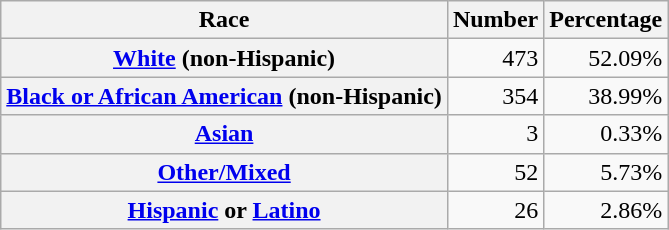<table class="wikitable" style="text-align:right">
<tr>
<th scope="col">Race</th>
<th scope="col">Number</th>
<th scope="col">Percentage</th>
</tr>
<tr>
<th scope="row"><a href='#'>White</a> (non-Hispanic)</th>
<td>473</td>
<td>52.09%</td>
</tr>
<tr>
<th scope="row"><a href='#'>Black or African American</a> (non-Hispanic)</th>
<td>354</td>
<td>38.99%</td>
</tr>
<tr>
<th scope="row"><a href='#'>Asian</a></th>
<td>3</td>
<td>0.33%</td>
</tr>
<tr>
<th scope="row"><a href='#'>Other/Mixed</a></th>
<td>52</td>
<td>5.73%</td>
</tr>
<tr>
<th scope="row"><a href='#'>Hispanic</a> or <a href='#'>Latino</a></th>
<td>26</td>
<td>2.86%</td>
</tr>
</table>
